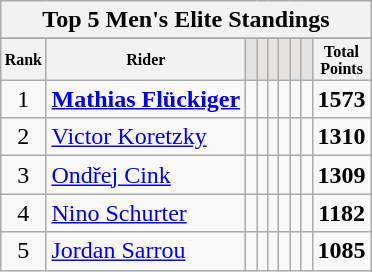<table class="wikitable sortable">
<tr>
<th colspan=27 align="center"><strong>Top 5 Men's Elite Standings</strong></th>
</tr>
<tr>
</tr>
<tr style="font-size:8pt;font-weight:bold">
<th align="center">Rank</th>
<th align="center">Rider</th>
<th class=unsortable style="background:#E5E4E2;"><small></small></th>
<th class=unsortable style="background:#E5E4E2;"><small></small></th>
<th class=unsortable style="background:#E5E4E2;"><small></small></th>
<th class=unsortable style="background:#E5E4E2;"><small></small></th>
<th class=unsortable style="background:#E5E4E2;"><small></small></th>
<th class=unsortable style="background:#E5E4E2;"><small></small></th>
<th align="center">Total<br>Points</th>
</tr>
<tr>
<td align=center>1</td>
<td> <strong><a href='#'>Mathias Flückiger</a></strong></td>
<td align=center></td>
<td align=center></td>
<td align=center></td>
<td align=center></td>
<td align=center></td>
<td align=center></td>
<td align=center><strong>1573</strong></td>
</tr>
<tr>
<td align=center>2</td>
<td> <a href='#'>Victor Koretzky</a></td>
<td align=center></td>
<td align=center></td>
<td align=center></td>
<td align=center></td>
<td align=center></td>
<td align=center></td>
<td align=center><strong>1310</strong></td>
</tr>
<tr>
<td align=center>3</td>
<td> <a href='#'>Ondřej Cink</a></td>
<td align=center></td>
<td align=center></td>
<td align=center></td>
<td align=center></td>
<td align=center></td>
<td align=center></td>
<td align=center><strong>1309</strong></td>
</tr>
<tr>
<td align=center>4</td>
<td> <a href='#'>Nino Schurter</a></td>
<td align=center></td>
<td align=center></td>
<td align=center></td>
<td align=center></td>
<td align=center></td>
<td align=center></td>
<td align=center><strong>1182</strong></td>
</tr>
<tr>
<td align=center>5</td>
<td> <a href='#'>Jordan Sarrou</a></td>
<td align=center></td>
<td align=center></td>
<td align=center></td>
<td align=center></td>
<td align=center></td>
<td align=center></td>
<td align=center><strong>1085</strong><br></td>
</tr>
</table>
